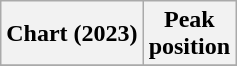<table class="wikitable sortable plainrowheaders">
<tr>
<th>Chart (2023)</th>
<th>Peak<br>position</th>
</tr>
<tr>
</tr>
</table>
